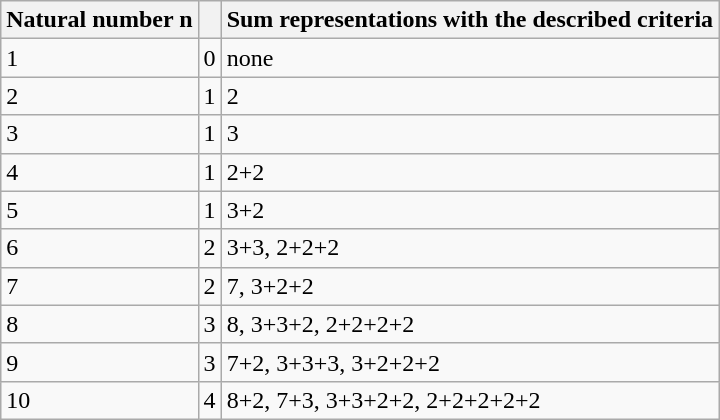<table class="wikitable">
<tr>
<th>Natural number n</th>
<th></th>
<th>Sum representations with the described criteria</th>
</tr>
<tr>
<td>1</td>
<td>0</td>
<td>none</td>
</tr>
<tr>
<td>2</td>
<td>1</td>
<td>2</td>
</tr>
<tr>
<td>3</td>
<td>1</td>
<td>3</td>
</tr>
<tr>
<td>4</td>
<td>1</td>
<td>2+2</td>
</tr>
<tr>
<td>5</td>
<td>1</td>
<td>3+2</td>
</tr>
<tr>
<td>6</td>
<td>2</td>
<td>3+3, 2+2+2</td>
</tr>
<tr>
<td>7</td>
<td>2</td>
<td>7, 3+2+2</td>
</tr>
<tr>
<td>8</td>
<td>3</td>
<td>8, 3+3+2, 2+2+2+2</td>
</tr>
<tr>
<td>9</td>
<td>3</td>
<td>7+2, 3+3+3, 3+2+2+2</td>
</tr>
<tr>
<td>10</td>
<td>4</td>
<td>8+2, 7+3, 3+3+2+2, 2+2+2+2+2</td>
</tr>
</table>
